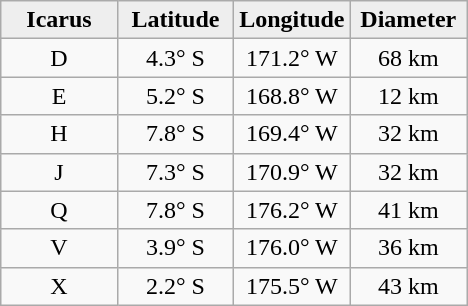<table class="wikitable">
<tr>
<th width="25%" style="background:#eeeeee;">Icarus</th>
<th width="25%" style="background:#eeeeee;">Latitude</th>
<th width="25%" style="background:#eeeeee;">Longitude</th>
<th width="25%" style="background:#eeeeee;">Diameter</th>
</tr>
<tr>
<td align="center">D</td>
<td align="center">4.3° S</td>
<td align="center">171.2° W</td>
<td align="center">68 km</td>
</tr>
<tr>
<td align="center">E</td>
<td align="center">5.2° S</td>
<td align="center">168.8° W</td>
<td align="center">12 km</td>
</tr>
<tr>
<td align="center">H</td>
<td align="center">7.8° S</td>
<td align="center">169.4° W</td>
<td align="center">32 km</td>
</tr>
<tr>
<td align="center">J</td>
<td align="center">7.3° S</td>
<td align="center">170.9° W</td>
<td align="center">32 km</td>
</tr>
<tr>
<td align="center">Q</td>
<td align="center">7.8° S</td>
<td align="center">176.2° W</td>
<td align="center">41 km</td>
</tr>
<tr>
<td align="center">V</td>
<td align="center">3.9° S</td>
<td align="center">176.0° W</td>
<td align="center">36 km</td>
</tr>
<tr>
<td align="center">X</td>
<td align="center">2.2° S</td>
<td align="center">175.5° W</td>
<td align="center">43 km</td>
</tr>
</table>
